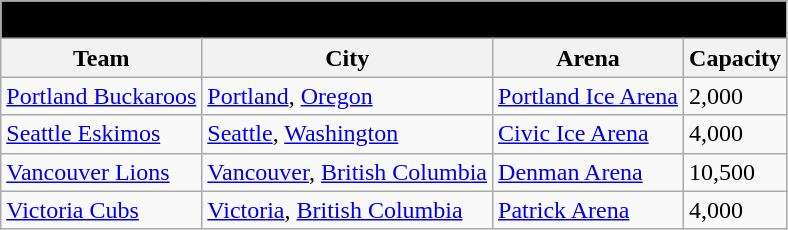<table class="wikitable" style="width:auto">
<tr>
<td bgcolor="#000000" align="center" colspan="6"><strong><span>1928–29 Pacific Coast Hockey League</span></strong></td>
</tr>
<tr>
<th>Team</th>
<th>City</th>
<th>Arena</th>
<th>Capacity</th>
</tr>
<tr>
<td><a href='#'>Portland Buckaroos</a></td>
<td><a href='#'>Portland</a>, <a href='#'>Oregon</a></td>
<td><a href='#'>Portland Ice Arena</a></td>
<td>2,000</td>
</tr>
<tr>
<td><a href='#'>Seattle Eskimos</a></td>
<td><a href='#'>Seattle</a>, <a href='#'>Washington</a></td>
<td><a href='#'>Civic Ice Arena</a></td>
<td>4,000</td>
</tr>
<tr>
<td><a href='#'>Vancouver Lions</a></td>
<td><a href='#'>Vancouver</a>, <a href='#'>British Columbia</a></td>
<td><a href='#'>Denman Arena</a></td>
<td>10,500</td>
</tr>
<tr>
<td><a href='#'>Victoria Cubs</a></td>
<td><a href='#'>Victoria</a>, <a href='#'>British Columbia</a></td>
<td><a href='#'>Patrick Arena</a></td>
<td>4,000</td>
</tr>
</table>
